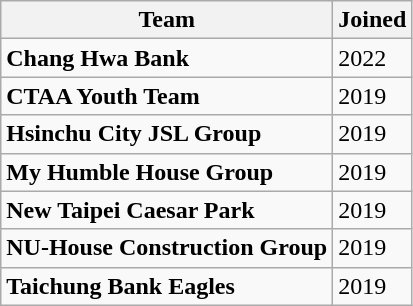<table class="wikitable">
<tr>
<th>Team</th>
<th>Joined</th>
</tr>
<tr>
<td><strong>Chang Hwa Bank</strong></td>
<td>2022</td>
</tr>
<tr>
<td><strong>CTAA Youth Team</strong></td>
<td>2019</td>
</tr>
<tr>
<td><strong>Hsinchu City JSL Group</strong></td>
<td>2019</td>
</tr>
<tr>
<td><strong>My Humble House Group</strong></td>
<td>2019</td>
</tr>
<tr>
<td><strong>New Taipei Caesar Park</strong></td>
<td>2019</td>
</tr>
<tr>
<td><strong>NU-House Construction Group</strong></td>
<td>2019</td>
</tr>
<tr>
<td><strong>Taichung Bank Eagles</strong></td>
<td>2019</td>
</tr>
</table>
